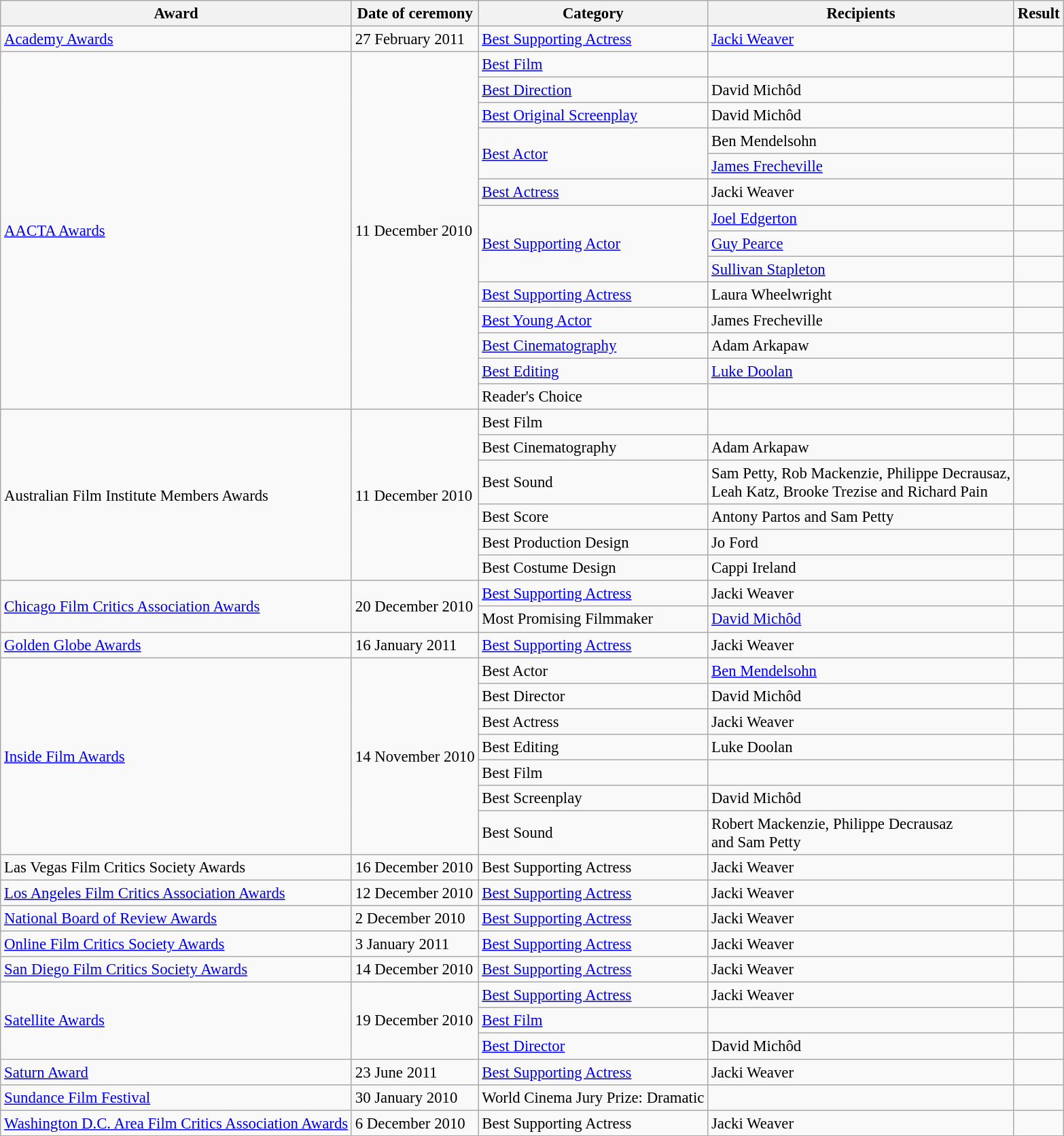<table class="wikitable" style="font-size: 95%;">
<tr>
<th>Award</th>
<th>Date of ceremony</th>
<th>Category</th>
<th>Recipients</th>
<th>Result</th>
</tr>
<tr>
<td><a href='#'>Academy Awards</a></td>
<td>27 February 2011</td>
<td><a href='#'>Best Supporting Actress</a></td>
<td><a href='#'>Jacki Weaver</a></td>
<td></td>
</tr>
<tr>
<td rowspan="14"><a href='#'>AACTA Awards</a><br></td>
<td rowspan="14">11 December 2010</td>
<td><a href='#'>Best Film</a></td>
<td></td>
<td></td>
</tr>
<tr>
<td><a href='#'>Best Direction</a></td>
<td>David Michôd</td>
<td></td>
</tr>
<tr>
<td><a href='#'>Best Original Screenplay</a></td>
<td>David Michôd</td>
<td></td>
</tr>
<tr>
<td rowspan=2><a href='#'>Best Actor</a></td>
<td>Ben Mendelsohn</td>
<td></td>
</tr>
<tr>
<td><a href='#'>James Frecheville</a></td>
<td></td>
</tr>
<tr>
<td><a href='#'>Best Actress</a></td>
<td>Jacki Weaver</td>
<td></td>
</tr>
<tr>
<td rowspan=3><a href='#'>Best Supporting Actor</a></td>
<td><a href='#'>Joel Edgerton</a></td>
<td></td>
</tr>
<tr>
<td><a href='#'>Guy Pearce</a></td>
<td></td>
</tr>
<tr>
<td><a href='#'>Sullivan Stapleton</a></td>
<td></td>
</tr>
<tr>
<td><a href='#'>Best Supporting Actress</a></td>
<td>Laura Wheelwright</td>
<td></td>
</tr>
<tr>
<td><a href='#'>Best Young Actor</a></td>
<td>James Frecheville</td>
<td></td>
</tr>
<tr>
<td><a href='#'>Best Cinematography</a></td>
<td>Adam Arkapaw</td>
<td></td>
</tr>
<tr>
<td><a href='#'>Best Editing</a></td>
<td><a href='#'>Luke Doolan</a></td>
<td></td>
</tr>
<tr>
<td>Reader's Choice</td>
<td></td>
<td></td>
</tr>
<tr>
<td rowspan="6">Australian Film Institute Members Awards</td>
<td rowspan="6">11 December 2010</td>
<td>Best Film</td>
<td></td>
<td></td>
</tr>
<tr>
<td>Best Cinematography</td>
<td>Adam Arkapaw</td>
<td></td>
</tr>
<tr>
<td>Best Sound</td>
<td>Sam Petty, Rob Mackenzie, Philippe Decrausaz,<br>Leah Katz, Brooke Trezise and Richard Pain</td>
<td></td>
</tr>
<tr>
<td>Best Score</td>
<td>Antony Partos and Sam Petty</td>
<td></td>
</tr>
<tr>
<td>Best Production Design</td>
<td>Jo Ford</td>
<td></td>
</tr>
<tr>
<td>Best Costume Design</td>
<td>Cappi Ireland</td>
<td></td>
</tr>
<tr>
<td rowspan="2"><a href='#'>Chicago Film Critics Association Awards</a></td>
<td rowspan="2" style=white-space:nowrap>20 December 2010</td>
<td><a href='#'>Best Supporting Actress</a></td>
<td>Jacki Weaver</td>
<td></td>
</tr>
<tr>
<td>Most Promising Filmmaker</td>
<td><a href='#'>David Michôd</a></td>
<td></td>
</tr>
<tr>
<td><a href='#'>Golden Globe Awards</a></td>
<td>16 January 2011</td>
<td><a href='#'>Best Supporting Actress</a></td>
<td>Jacki Weaver</td>
<td></td>
</tr>
<tr>
<td rowspan="7"><a href='#'>Inside Film Awards</a></td>
<td rowspan="7">14 November 2010</td>
<td>Best Actor</td>
<td><a href='#'>Ben Mendelsohn</a></td>
<td></td>
</tr>
<tr>
<td>Best Director</td>
<td>David Michôd</td>
<td></td>
</tr>
<tr>
<td>Best Actress</td>
<td>Jacki Weaver</td>
<td></td>
</tr>
<tr>
<td>Best Editing</td>
<td>Luke Doolan</td>
<td></td>
</tr>
<tr>
<td>Best Film</td>
<td></td>
<td></td>
</tr>
<tr>
<td>Best Screenplay</td>
<td>David Michôd</td>
<td></td>
</tr>
<tr>
<td>Best Sound</td>
<td>Robert Mackenzie, Philippe Decrausaz<br>and Sam Petty</td>
<td></td>
</tr>
<tr>
<td>Las Vegas Film Critics Society Awards</td>
<td>16 December 2010</td>
<td>Best Supporting Actress</td>
<td>Jacki Weaver</td>
<td></td>
</tr>
<tr>
<td><a href='#'>Los Angeles Film Critics Association Awards</a></td>
<td>12 December 2010</td>
<td><a href='#'>Best Supporting Actress</a></td>
<td>Jacki Weaver</td>
<td></td>
</tr>
<tr>
<td><a href='#'>National Board of Review Awards</a></td>
<td>2 December 2010</td>
<td><a href='#'>Best Supporting Actress</a></td>
<td>Jacki Weaver</td>
<td></td>
</tr>
<tr>
<td><a href='#'>Online Film Critics Society Awards</a></td>
<td>3 January 2011</td>
<td><a href='#'>Best Supporting Actress</a></td>
<td>Jacki Weaver</td>
<td></td>
</tr>
<tr>
<td><a href='#'>San Diego Film Critics Society Awards</a></td>
<td>14 December 2010</td>
<td><a href='#'>Best Supporting Actress</a></td>
<td>Jacki Weaver</td>
<td></td>
</tr>
<tr>
<td rowspan="3"><a href='#'>Satellite Awards</a></td>
<td rowspan="3">19 December 2010</td>
<td><a href='#'>Best Supporting Actress</a></td>
<td>Jacki Weaver</td>
<td></td>
</tr>
<tr>
<td><a href='#'>Best Film</a></td>
<td></td>
<td></td>
</tr>
<tr>
<td><a href='#'>Best Director</a></td>
<td>David Michôd</td>
<td></td>
</tr>
<tr>
<td><a href='#'>Saturn Award</a></td>
<td>23 June 2011</td>
<td><a href='#'>Best Supporting Actress</a></td>
<td>Jacki Weaver</td>
<td></td>
</tr>
<tr>
<td><a href='#'>Sundance Film Festival</a></td>
<td>30 January 2010</td>
<td>World Cinema Jury Prize: Dramatic</td>
<td></td>
<td></td>
</tr>
<tr>
<td><a href='#'>Washington D.C. Area Film Critics Association Awards</a></td>
<td>6 December 2010</td>
<td>Best Supporting Actress</td>
<td>Jacki Weaver</td>
<td></td>
</tr>
</table>
